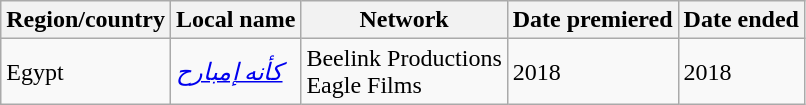<table class="wikitable">
<tr>
<th>Region/country</th>
<th>Local name</th>
<th>Network</th>
<th>Date premiered</th>
<th>Date ended</th>
</tr>
<tr>
<td>Egypt</td>
<td><em><a href='#'>كأنه إمبارح</a></em></td>
<td>Beelink Productions<br>Eagle Films</td>
<td>2018</td>
<td>2018</td>
</tr>
</table>
